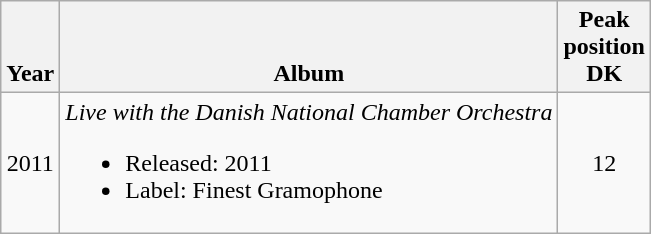<table class="wikitable" style="text-align:center">
<tr>
<th style="vertical-align:bottom;">Year</th>
<th style="vertical-align:bottom;">Album</th>
<th>Peak <br>position <br>DK <br></th>
</tr>
<tr>
<td style="text-align:center;">2011</td>
<td align="left"><em>Live with the Danish National Chamber Orchestra</em><br><ul><li>Released: 2011</li><li>Label: Finest Gramophone</li></ul></td>
<td style="text-align:center;">12</td>
</tr>
</table>
